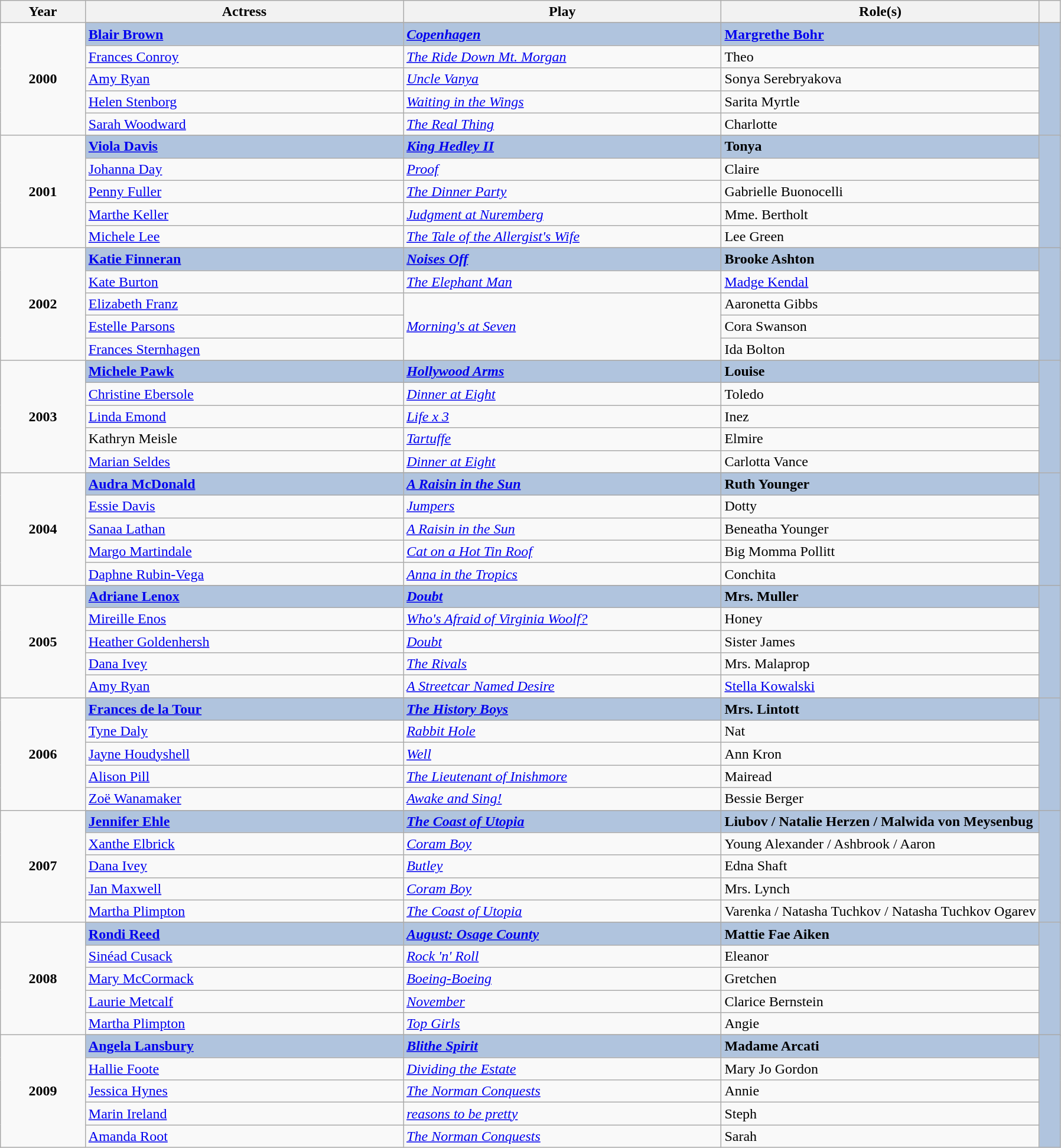<table class="wikitable sortable">
<tr>
<th scope="col" style="width:8%;">Year</th>
<th scope="col" style="width:30%;">Actress</th>
<th scope="col" style="width:30%;">Play</th>
<th scope="col" style="width:30%;">Role(s)</th>
<th scope="col" style="width:2%;" class="unsortable"></th>
</tr>
<tr>
<td rowspan="6" align="center"><strong>2000</strong> <br> </td>
</tr>
<tr style="background:#B0C4DE">
<td><strong><a href='#'>Blair Brown</a></strong></td>
<td><strong><em><a href='#'>Copenhagen</a></em></strong></td>
<td><strong><a href='#'>Margrethe Bohr</a></strong></td>
<td rowspan="6" align="center"></td>
</tr>
<tr>
<td><a href='#'>Frances Conroy</a></td>
<td><em><a href='#'>The Ride Down Mt. Morgan</a></em></td>
<td>Theo</td>
</tr>
<tr>
<td><a href='#'>Amy Ryan</a></td>
<td><em><a href='#'>Uncle Vanya</a></em></td>
<td>Sonya Serebryakova</td>
</tr>
<tr>
<td><a href='#'>Helen Stenborg</a></td>
<td><em><a href='#'>Waiting in the Wings</a></em></td>
<td>Sarita Myrtle</td>
</tr>
<tr>
<td><a href='#'>Sarah Woodward</a></td>
<td><em><a href='#'>The Real Thing</a></em></td>
<td>Charlotte</td>
</tr>
<tr>
<td rowspan="6" align="center"><strong>2001</strong> <br> </td>
</tr>
<tr style="background:#B0C4DE">
<td><strong><a href='#'>Viola Davis</a></strong></td>
<td><strong><em><a href='#'>King Hedley II</a></em></strong></td>
<td><strong>Tonya</strong></td>
<td rowspan="6" align="center"></td>
</tr>
<tr>
<td><a href='#'>Johanna Day</a></td>
<td><em><a href='#'>Proof</a></em></td>
<td>Claire</td>
</tr>
<tr>
<td><a href='#'>Penny Fuller</a></td>
<td><em><a href='#'>The Dinner Party</a></em></td>
<td>Gabrielle Buonocelli</td>
</tr>
<tr>
<td><a href='#'>Marthe Keller</a></td>
<td><em><a href='#'>Judgment at Nuremberg</a></em></td>
<td>Mme. Bertholt</td>
</tr>
<tr>
<td><a href='#'>Michele Lee</a></td>
<td><em><a href='#'>The Tale of the Allergist's Wife</a></em></td>
<td>Lee Green</td>
</tr>
<tr>
<td rowspan="6" align="center"><strong>2002</strong> <br> </td>
</tr>
<tr style="background:#B0C4DE">
<td><strong><a href='#'>Katie Finneran</a></strong></td>
<td><strong><em><a href='#'>Noises Off</a></em></strong></td>
<td><strong>Brooke Ashton</strong></td>
<td rowspan="6" align="center"></td>
</tr>
<tr>
<td><a href='#'>Kate Burton</a></td>
<td><em><a href='#'>The Elephant Man</a></em></td>
<td><a href='#'>Madge Kendal</a></td>
</tr>
<tr>
<td><a href='#'>Elizabeth Franz</a></td>
<td rowspan="3"><em><a href='#'>Morning's at Seven</a></em></td>
<td>Aaronetta Gibbs</td>
</tr>
<tr>
<td><a href='#'>Estelle Parsons</a></td>
<td>Cora Swanson</td>
</tr>
<tr>
<td><a href='#'>Frances Sternhagen</a></td>
<td>Ida Bolton</td>
</tr>
<tr>
<td rowspan="6" align="center"><strong>2003</strong> <br> </td>
</tr>
<tr style="background:#B0C4DE">
<td><strong><a href='#'>Michele Pawk</a></strong></td>
<td><strong><em><a href='#'>Hollywood Arms</a></em></strong></td>
<td><strong>Louise</strong></td>
<td rowspan="6" align="center"></td>
</tr>
<tr>
<td><a href='#'>Christine Ebersole</a></td>
<td><em><a href='#'>Dinner at Eight</a></em></td>
<td>Toledo</td>
</tr>
<tr>
<td><a href='#'>Linda Emond</a></td>
<td><em><a href='#'>Life x 3</a></em></td>
<td>Inez</td>
</tr>
<tr>
<td>Kathryn Meisle</td>
<td><em><a href='#'>Tartuffe</a></em></td>
<td>Elmire</td>
</tr>
<tr>
<td><a href='#'>Marian Seldes</a></td>
<td><em><a href='#'>Dinner at Eight</a></em></td>
<td>Carlotta Vance</td>
</tr>
<tr>
<td rowspan="6" align="center"><strong>2004</strong> <br> </td>
</tr>
<tr style="background:#B0C4DE">
<td><strong><a href='#'>Audra McDonald</a></strong></td>
<td><strong><em><a href='#'>A Raisin in the Sun</a></em></strong></td>
<td><strong>Ruth Younger</strong></td>
<td rowspan="6" align="center"></td>
</tr>
<tr>
<td><a href='#'>Essie Davis</a></td>
<td><em><a href='#'>Jumpers</a></em></td>
<td>Dotty</td>
</tr>
<tr>
<td><a href='#'>Sanaa Lathan</a></td>
<td><em><a href='#'>A Raisin in the Sun</a></em></td>
<td>Beneatha Younger</td>
</tr>
<tr>
<td><a href='#'>Margo Martindale</a></td>
<td><em><a href='#'>Cat on a Hot Tin Roof</a></em></td>
<td>Big Momma Pollitt</td>
</tr>
<tr>
<td><a href='#'>Daphne Rubin-Vega</a></td>
<td><em><a href='#'>Anna in the Tropics</a></em></td>
<td>Conchita</td>
</tr>
<tr>
<td rowspan="6" align="center"><strong>2005</strong> <br> </td>
</tr>
<tr style="background:#B0C4DE">
<td><strong><a href='#'>Adriane Lenox</a></strong></td>
<td><strong><em><a href='#'>Doubt</a></em></strong></td>
<td><strong>Mrs. Muller</strong></td>
<td rowspan="6" align="center"></td>
</tr>
<tr>
<td><a href='#'>Mireille Enos</a></td>
<td><em><a href='#'>Who's Afraid of Virginia Woolf?</a></em></td>
<td>Honey</td>
</tr>
<tr>
<td><a href='#'>Heather Goldenhersh</a></td>
<td><em><a href='#'>Doubt</a></em></td>
<td>Sister James</td>
</tr>
<tr>
<td><a href='#'>Dana Ivey</a></td>
<td><em><a href='#'>The Rivals</a></em></td>
<td>Mrs. Malaprop</td>
</tr>
<tr>
<td><a href='#'>Amy Ryan</a></td>
<td><em><a href='#'>A Streetcar Named Desire</a></em></td>
<td><a href='#'>Stella Kowalski</a></td>
</tr>
<tr>
<td rowspan="6" align="center"><strong>2006</strong> <br> </td>
</tr>
<tr style="background:#B0C4DE">
<td><strong><a href='#'>Frances de la Tour</a></strong></td>
<td><strong><em><a href='#'>The History Boys</a></em></strong></td>
<td><strong>Mrs. Lintott</strong></td>
<td rowspan="6" align="center"></td>
</tr>
<tr>
<td><a href='#'>Tyne Daly</a></td>
<td><em><a href='#'>Rabbit Hole</a></em></td>
<td>Nat</td>
</tr>
<tr>
<td><a href='#'>Jayne Houdyshell</a></td>
<td><em><a href='#'>Well</a></em></td>
<td>Ann Kron</td>
</tr>
<tr>
<td><a href='#'>Alison Pill</a></td>
<td><em><a href='#'>The Lieutenant of Inishmore</a></em></td>
<td>Mairead</td>
</tr>
<tr>
<td><a href='#'>Zoë Wanamaker</a></td>
<td><em><a href='#'>Awake and Sing!</a></em></td>
<td>Bessie Berger</td>
</tr>
<tr>
<td rowspan="6" align="center"><strong>2007</strong> <br> </td>
</tr>
<tr style="background:#B0C4DE">
<td><strong><a href='#'>Jennifer Ehle</a></strong></td>
<td><strong><em><a href='#'>The Coast of Utopia</a></em></strong></td>
<td><strong>Liubov / Natalie Herzen / Malwida von Meysenbug</strong></td>
<td rowspan="6" align="center"></td>
</tr>
<tr>
<td><a href='#'>Xanthe Elbrick</a></td>
<td><em><a href='#'>Coram Boy</a></em></td>
<td>Young Alexander / Ashbrook / Aaron</td>
</tr>
<tr>
<td><a href='#'>Dana Ivey</a></td>
<td><em><a href='#'>Butley</a></em></td>
<td>Edna Shaft</td>
</tr>
<tr>
<td><a href='#'>Jan Maxwell</a></td>
<td><em><a href='#'>Coram Boy</a></em></td>
<td>Mrs. Lynch</td>
</tr>
<tr>
<td><a href='#'>Martha Plimpton</a></td>
<td><em><a href='#'>The Coast of Utopia</a></em></td>
<td>Varenka / Natasha Tuchkov / Natasha Tuchkov Ogarev</td>
</tr>
<tr>
<td rowspan="6" align="center"><strong>2008</strong> <br> </td>
</tr>
<tr style="background:#B0C4DE">
<td><strong><a href='#'>Rondi Reed</a></strong></td>
<td><strong><em><a href='#'>August: Osage County</a></em></strong></td>
<td><strong>Mattie Fae Aiken</strong></td>
<td rowspan="6" align="center"></td>
</tr>
<tr>
<td><a href='#'>Sinéad Cusack</a></td>
<td><em><a href='#'>Rock 'n' Roll</a></em></td>
<td>Eleanor</td>
</tr>
<tr>
<td><a href='#'>Mary McCormack</a></td>
<td><em><a href='#'>Boeing-Boeing</a></em></td>
<td>Gretchen</td>
</tr>
<tr>
<td><a href='#'>Laurie Metcalf</a></td>
<td><em><a href='#'>November</a></em></td>
<td>Clarice Bernstein</td>
</tr>
<tr>
<td><a href='#'>Martha Plimpton</a></td>
<td><em><a href='#'>Top Girls</a></em></td>
<td>Angie</td>
</tr>
<tr>
<td rowspan="6" align="center"><strong>2009</strong> <br> </td>
</tr>
<tr style="background:#B0C4DE">
<td><strong><a href='#'>Angela Lansbury</a></strong></td>
<td><strong><em><a href='#'>Blithe Spirit</a></em></strong></td>
<td><strong>Madame Arcati</strong></td>
<td rowspan="6" align="center"></td>
</tr>
<tr>
<td><a href='#'>Hallie Foote</a></td>
<td><em><a href='#'>Dividing the Estate</a></em></td>
<td>Mary Jo Gordon</td>
</tr>
<tr>
<td><a href='#'>Jessica Hynes</a></td>
<td><em><a href='#'>The Norman Conquests</a></em></td>
<td>Annie</td>
</tr>
<tr>
<td><a href='#'>Marin Ireland</a></td>
<td><em><a href='#'>reasons to be pretty</a></em></td>
<td>Steph</td>
</tr>
<tr>
<td><a href='#'>Amanda Root</a></td>
<td><em><a href='#'>The Norman Conquests</a></em></td>
<td>Sarah</td>
</tr>
</table>
